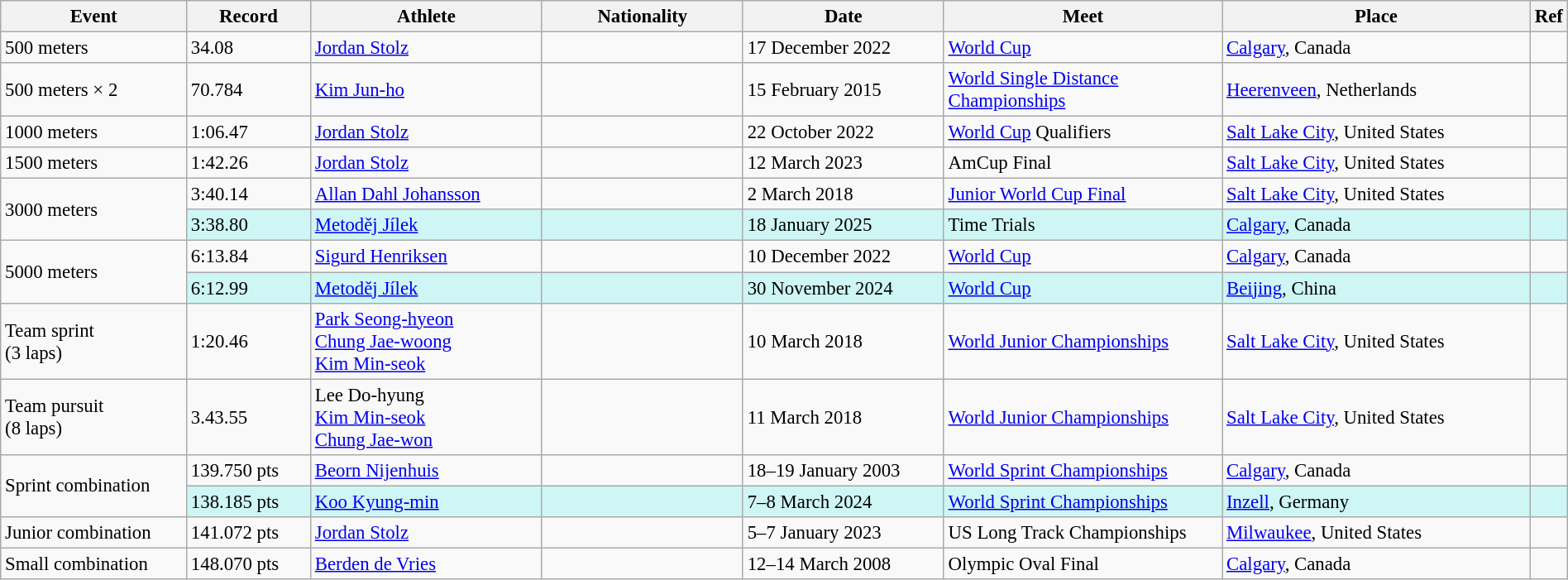<table class="wikitable" style="font-size:95%; width: 100%;">
<tr>
<th style="width: 12%;">Event</th>
<th style="width: 8%;">Record</th>
<th style="width: 15%;">Athlete</th>
<th style="width: 13%;">Nationality</th>
<th style="width: 13%;">Date</th>
<th style="width: 18%;">Meet</th>
<th style="width: 20%;">Place</th>
<th style="width: 1%;">Ref</th>
</tr>
<tr>
<td>500 meters</td>
<td>34.08</td>
<td><a href='#'>Jordan Stolz</a></td>
<td></td>
<td>17 December 2022</td>
<td><a href='#'>World Cup</a></td>
<td><a href='#'>Calgary</a>, Canada</td>
<td></td>
</tr>
<tr>
<td>500 meters × 2</td>
<td>70.784</td>
<td><a href='#'>Kim Jun-ho</a></td>
<td></td>
<td>15 February 2015</td>
<td><a href='#'>World Single Distance Championships</a></td>
<td><a href='#'>Heerenveen</a>, Netherlands</td>
<td></td>
</tr>
<tr>
<td>1000 meters</td>
<td>1:06.47</td>
<td><a href='#'>Jordan Stolz</a></td>
<td></td>
<td>22 October 2022</td>
<td><a href='#'>World Cup</a> Qualifiers</td>
<td><a href='#'>Salt Lake City</a>, United States</td>
<td></td>
</tr>
<tr>
<td>1500 meters</td>
<td>1:42.26</td>
<td><a href='#'>Jordan Stolz</a></td>
<td></td>
<td>12 March 2023</td>
<td>AmCup Final</td>
<td><a href='#'>Salt Lake City</a>, United States</td>
<td></td>
</tr>
<tr>
<td rowspan=2>3000 meters</td>
<td>3:40.14</td>
<td><a href='#'>Allan Dahl Johansson</a></td>
<td></td>
<td>2 March 2018</td>
<td><a href='#'>Junior World Cup Final</a></td>
<td><a href='#'>Salt Lake City</a>, United States</td>
<td></td>
</tr>
<tr bgcolor=#CEF6F5>
<td>3:38.80</td>
<td><a href='#'>Metoděj Jílek</a></td>
<td></td>
<td>18 January 2025</td>
<td>Time Trials</td>
<td><a href='#'>Calgary</a>, Canada</td>
<td></td>
</tr>
<tr>
<td rowspan=2>5000 meters</td>
<td>6:13.84</td>
<td><a href='#'>Sigurd Henriksen</a></td>
<td></td>
<td>10 December 2022</td>
<td><a href='#'>World Cup</a></td>
<td><a href='#'>Calgary</a>, Canada</td>
<td></td>
</tr>
<tr bgcolor=#CEF6F5>
<td>6:12.99</td>
<td><a href='#'>Metoděj Jílek</a></td>
<td></td>
<td>30 November 2024</td>
<td><a href='#'>World Cup</a></td>
<td><a href='#'>Beijing</a>, China</td>
<td></td>
</tr>
<tr>
<td>Team sprint<br>(3 laps)</td>
<td>1:20.46</td>
<td><a href='#'>Park Seong-hyeon</a><br><a href='#'>Chung Jae-woong</a><br><a href='#'>Kim Min-seok</a></td>
<td></td>
<td>10 March 2018</td>
<td><a href='#'>World Junior Championships</a></td>
<td><a href='#'>Salt Lake City</a>, United States</td>
<td></td>
</tr>
<tr>
<td>Team pursuit<br>(8 laps)</td>
<td>3.43.55</td>
<td>Lee Do-hyung<br><a href='#'>Kim Min-seok</a><br><a href='#'>Chung Jae-won</a></td>
<td></td>
<td>11 March 2018</td>
<td><a href='#'>World Junior Championships</a></td>
<td><a href='#'>Salt Lake City</a>, United States</td>
<td></td>
</tr>
<tr>
<td rowspan=2>Sprint combination</td>
<td>139.750 pts</td>
<td><a href='#'>Beorn Nijenhuis</a></td>
<td></td>
<td>18–19 January 2003</td>
<td><a href='#'>World Sprint Championships</a></td>
<td><a href='#'>Calgary</a>, Canada</td>
<td></td>
</tr>
<tr bgcolor=#CEF6F5>
<td>138.185 pts</td>
<td><a href='#'>Koo Kyung-min</a></td>
<td></td>
<td>7–8 March 2024</td>
<td><a href='#'>World Sprint Championships</a></td>
<td><a href='#'>Inzell</a>, Germany</td>
<td></td>
</tr>
<tr>
<td>Junior combination</td>
<td>141.072 pts</td>
<td><a href='#'>Jordan Stolz</a></td>
<td></td>
<td>5–7 January 2023</td>
<td>US Long Track Championships</td>
<td><a href='#'>Milwaukee</a>, United States</td>
<td></td>
</tr>
<tr>
<td>Small combination</td>
<td>148.070 pts</td>
<td><a href='#'>Berden de Vries</a></td>
<td></td>
<td>12–14 March 2008</td>
<td>Olympic Oval Final</td>
<td><a href='#'>Calgary</a>, Canada</td>
<td></td>
</tr>
</table>
